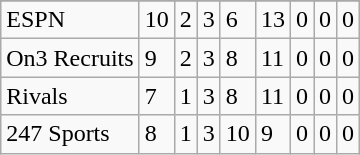<table class="wikitable">
<tr>
</tr>
<tr>
<td>ESPN</td>
<td>10</td>
<td>2</td>
<td>3</td>
<td>6</td>
<td>13</td>
<td>0</td>
<td>0</td>
<td>0</td>
</tr>
<tr>
<td>On3 Recruits</td>
<td>9</td>
<td>2</td>
<td>3</td>
<td>8</td>
<td>11</td>
<td>0</td>
<td>0</td>
<td>0</td>
</tr>
<tr>
<td>Rivals</td>
<td>7</td>
<td>1</td>
<td>3</td>
<td>8</td>
<td>11</td>
<td>0</td>
<td>0</td>
<td>0</td>
</tr>
<tr>
<td>247 Sports</td>
<td>8</td>
<td>1</td>
<td>3</td>
<td>10</td>
<td>9</td>
<td>0</td>
<td>0</td>
<td>0</td>
</tr>
</table>
